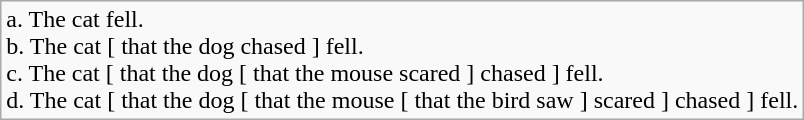<table class="wikitable" style="text-align:left;">
<tr>
<td>a. The cat fell.<br>b. The cat [ that the dog chased ] fell.<br>c. The cat [ that the dog [ that the mouse scared ] chased ] fell.<br>d. The cat [ that the dog [ that the mouse [ that the bird saw ] scared ] chased ] fell.</td>
</tr>
</table>
